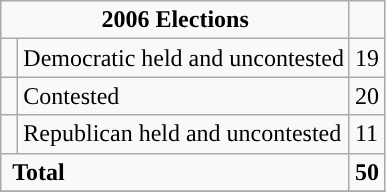<table class="wikitable">
<tr>
<td colspan="2" rowspan="1" align="center"><strong>2006 Elections</strong></td>
</tr>
<tr>
<td style="background-color:"> </td>
<td>Democratic held and uncontested</td>
<td>19</td>
</tr>
<tr>
<td style="background-color:"> </td>
<td>Contested</td>
<td>20</td>
</tr>
<tr>
<td style="background-color:"> </td>
<td>Republican held and uncontested</td>
<td>11</td>
</tr>
<tr>
<td colspan="2" rowspan="1"> <strong>Total</strong><br></td>
<td><strong>50</strong></td>
</tr>
<tr>
</tr>
</table>
